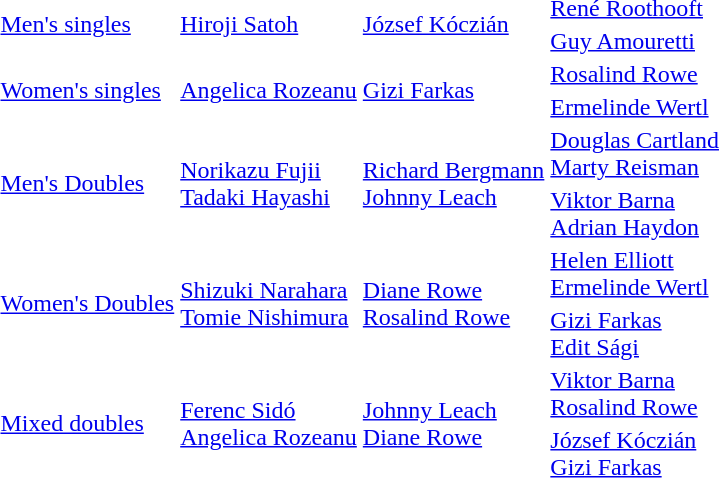<table>
<tr>
<td rowspan=2><a href='#'>Men's singles</a></td>
<td rowspan=2> <a href='#'>Hiroji Satoh</a></td>
<td rowspan=2> <a href='#'>József Kóczián</a></td>
<td> <a href='#'>René Roothooft</a></td>
</tr>
<tr>
<td> <a href='#'>Guy Amouretti</a></td>
</tr>
<tr>
<td rowspan=2><a href='#'>Women's singles</a></td>
<td rowspan=2> <a href='#'>Angelica Rozeanu</a></td>
<td rowspan=2> <a href='#'>Gizi Farkas</a></td>
<td> <a href='#'>Rosalind Rowe</a></td>
</tr>
<tr>
<td> <a href='#'>Ermelinde Wertl</a></td>
</tr>
<tr>
<td rowspan=2><a href='#'>Men's Doubles</a></td>
<td rowspan=2> <a href='#'>Norikazu Fujii</a><br> <a href='#'>Tadaki Hayashi</a></td>
<td rowspan=2> <a href='#'>Richard Bergmann</a><br> <a href='#'>Johnny Leach</a></td>
<td> <a href='#'>Douglas Cartland</a><br> <a href='#'>Marty Reisman</a></td>
</tr>
<tr>
<td> <a href='#'>Viktor Barna</a><br> <a href='#'>Adrian Haydon</a></td>
</tr>
<tr>
<td rowspan=2><a href='#'>Women's Doubles</a></td>
<td rowspan=2> <a href='#'>Shizuki Narahara</a><br> <a href='#'>Tomie Nishimura</a></td>
<td rowspan=2> <a href='#'>Diane Rowe</a><br> <a href='#'>Rosalind Rowe</a></td>
<td> <a href='#'>Helen Elliott</a><br> <a href='#'>Ermelinde Wertl</a></td>
</tr>
<tr>
<td> <a href='#'>Gizi Farkas</a><br> <a href='#'>Edit Sági</a></td>
</tr>
<tr>
<td rowspan=2><a href='#'>Mixed doubles</a></td>
<td rowspan=2> <a href='#'>Ferenc Sidó</a><br> <a href='#'>Angelica Rozeanu</a></td>
<td rowspan=2> <a href='#'>Johnny Leach</a><br> <a href='#'>Diane Rowe</a></td>
<td> <a href='#'>Viktor Barna</a><br> <a href='#'>Rosalind Rowe</a></td>
</tr>
<tr>
<td> <a href='#'>József Kóczián</a><br> <a href='#'>Gizi Farkas</a></td>
</tr>
</table>
